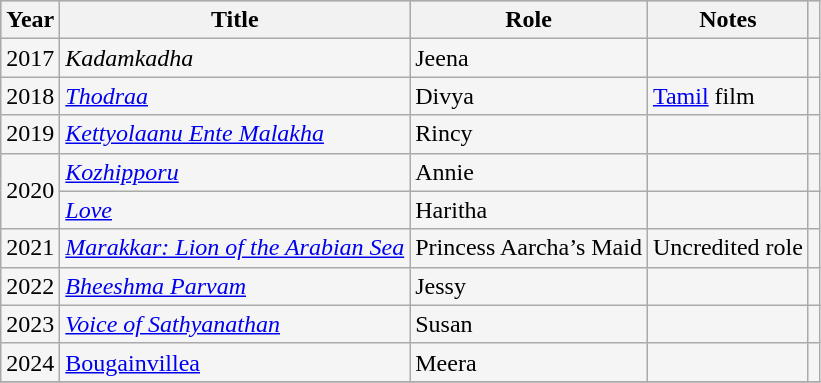<table class="wikitable sortable" style="background:#f5f5f5;">
<tr style="background:#B0C4DE;">
<th>Year</th>
<th>Title</th>
<th>Role</th>
<th class="unsortable">Notes</th>
<th></th>
</tr>
<tr>
<td>2017</td>
<td><em>Kadamkadha</em></td>
<td>Jeena</td>
<td></td>
<td></td>
</tr>
<tr>
<td>2018</td>
<td><em><a href='#'>Thodraa</a></em></td>
<td>Divya</td>
<td><a href='#'>Tamil</a> film</td>
<td></td>
</tr>
<tr>
<td>2019</td>
<td><em><a href='#'>Kettyolaanu Ente Malakha</a></em></td>
<td>Rincy</td>
<td></td>
<td></td>
</tr>
<tr>
<td rowspan=2>2020</td>
<td><em><a href='#'>Kozhipporu</a></em></td>
<td>Annie</td>
<td></td>
<td></td>
</tr>
<tr>
<td><em><a href='#'>Love</a></em></td>
<td>Haritha</td>
<td></td>
<td></td>
</tr>
<tr>
<td>2021</td>
<td><em><a href='#'>Marakkar: Lion of the Arabian Sea</a></em></td>
<td>Princess Aarcha’s Maid</td>
<td>Uncredited role</td>
<td></td>
</tr>
<tr>
<td>2022</td>
<td><em><a href='#'>Bheeshma Parvam</a></em></td>
<td>Jessy</td>
<td></td>
<td></td>
</tr>
<tr>
<td>2023</td>
<td><em><a href='#'>Voice of Sathyanathan</a></em></td>
<td>Susan</td>
<td></td>
<td></td>
</tr>
<tr>
<td>2024</td>
<td><a href='#'>Bougainvillea</a></td>
<td>Meera</td>
<td></td>
<td></td>
</tr>
<tr>
</tr>
</table>
